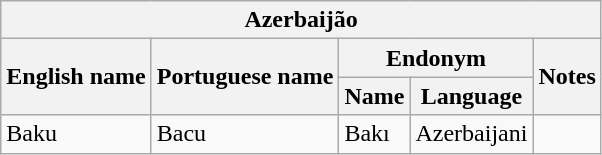<table class="wikitable sortable">
<tr>
<th colspan="5"> Azerbaijão</th>
</tr>
<tr>
<th rowspan="2">English name</th>
<th rowspan="2">Portuguese name</th>
<th colspan="2">Endonym</th>
<th rowspan="2">Notes</th>
</tr>
<tr>
<th>Name</th>
<th>Language</th>
</tr>
<tr>
<td>Baku</td>
<td>Bacu</td>
<td>Bakı</td>
<td>Azerbaijani</td>
<td></td>
</tr>
</table>
